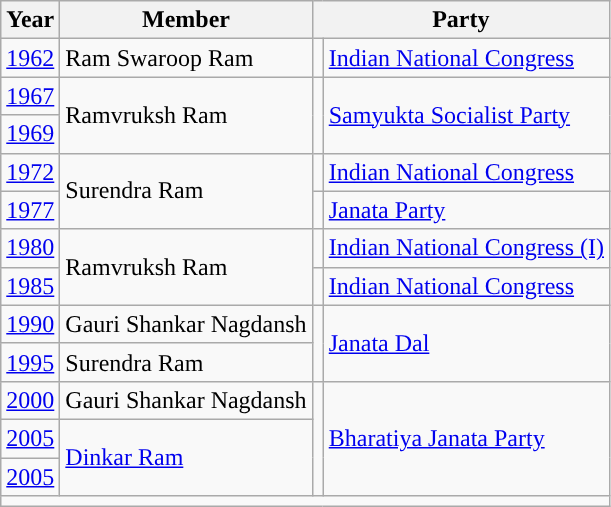<table class="wikitable">
<tr>
<th>Year</th>
<th>Member</th>
<th colspan="2">Party</th>
</tr>
<tr>
<td><a href='#'>1962</a></td>
<td>Ram Swaroop Ram</td>
<td style="background-color: "></td>
<td><a href='#'>Indian National Congress</a></td>
</tr>
<tr>
<td><a href='#'>1967</a></td>
<td rowspan="2">Ramvruksh Ram</td>
<td rowspan="2" style="background-color: "></td>
<td rowspan="2"><a href='#'>Samyukta Socialist Party</a></td>
</tr>
<tr>
<td><a href='#'>1969</a></td>
</tr>
<tr>
<td><a href='#'>1972</a></td>
<td rowspan="2">Surendra Ram</td>
<td style="background-color: "></td>
<td><a href='#'>Indian National Congress</a></td>
</tr>
<tr>
<td><a href='#'>1977</a></td>
<td style="background-color: "></td>
<td><a href='#'>Janata Party</a></td>
</tr>
<tr>
<td><a href='#'>1980</a></td>
<td rowspan="2">Ramvruksh Ram</td>
<td style="background-color: "></td>
<td><a href='#'>Indian National Congress (I)</a></td>
</tr>
<tr>
<td><a href='#'>1985</a></td>
<td style="background-color: "></td>
<td><a href='#'>Indian National Congress</a></td>
</tr>
<tr>
<td><a href='#'>1990</a></td>
<td>Gauri Shankar Nagdansh</td>
<td rowspan="2" style="background-color: "></td>
<td rowspan="2"><a href='#'>Janata Dal</a></td>
</tr>
<tr>
<td><a href='#'>1995</a></td>
<td>Surendra Ram</td>
</tr>
<tr>
<td><a href='#'>2000</a></td>
<td>Gauri Shankar Nagdansh</td>
<td rowspan="3" style="background-color: "></td>
<td rowspan="3"><a href='#'>Bharatiya Janata Party</a></td>
</tr>
<tr>
<td><a href='#'>2005</a></td>
<td rowspan="2"><a href='#'>Dinkar Ram</a></td>
</tr>
<tr>
<td><a href='#'>2005</a></td>
</tr>
<tr>
<td colspan="4"></td>
</tr>
</table>
